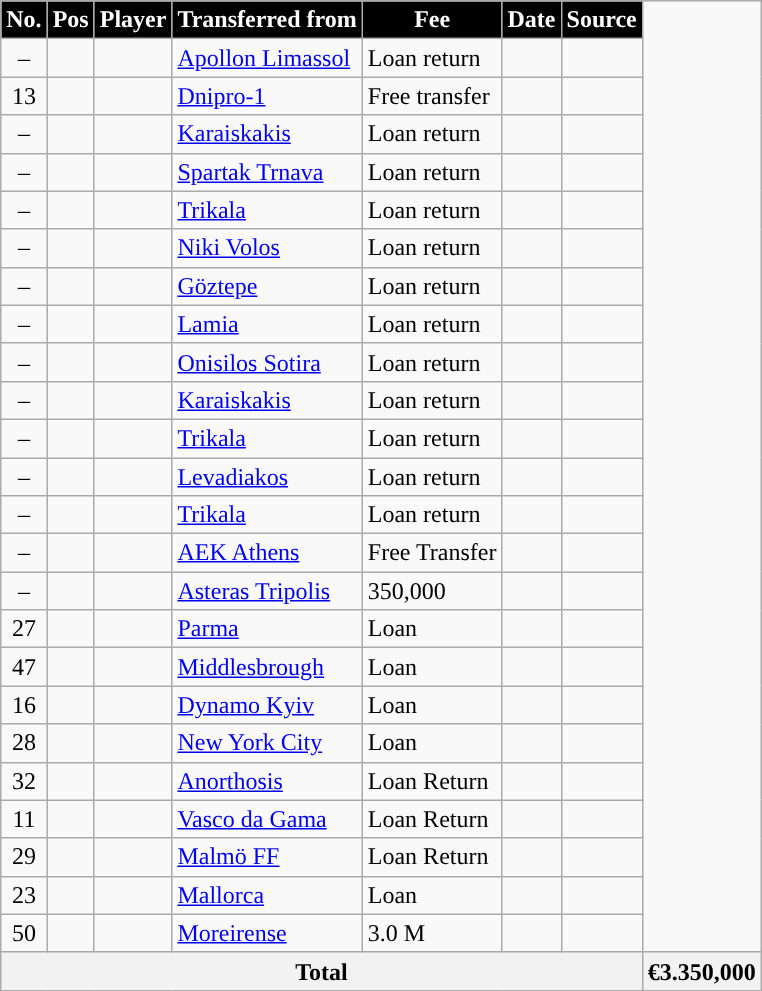<table class="wikitable plainrowheaders sortable">
<tr>
<th style="background:black; color:#FFFFFF; ">No.</th>
<th style="background:black; color:#FFFFFF; ">Pos</th>
<th style="background:black; color:#FFFFFF; ">Player</th>
<th style="background:black; color:#FFFFFF; ">Transferred from</th>
<th style="background:black; color:#FFFFFF; ">Fee</th>
<th style="background:black; color:#FFFFFF; ">Date</th>
<th style="background:black; color:#FFFFFF; ">Source</th>
</tr>
<tr>
<td align=center>–</td>
<td align=center></td>
<td></td>
<td> <a href='#'>Apollon Limassol</a></td>
<td>Loan return</td>
<td></td>
<td></td>
</tr>
<tr>
<td align=center>13</td>
<td align=center></td>
<td></td>
<td> <a href='#'>Dnipro-1</a></td>
<td>Free transfer</td>
<td></td>
<td></td>
</tr>
<tr>
<td align=center>–</td>
<td align=center></td>
<td></td>
<td> <a href='#'>Karaiskakis</a></td>
<td>Loan return</td>
<td></td>
<td></td>
</tr>
<tr>
<td align=center>–</td>
<td align=center></td>
<td></td>
<td> <a href='#'>Spartak Trnava</a></td>
<td>Loan return</td>
<td></td>
<td></td>
</tr>
<tr>
<td align=center>–</td>
<td align=center></td>
<td></td>
<td> <a href='#'>Trikala</a></td>
<td>Loan return</td>
<td></td>
<td></td>
</tr>
<tr>
<td align=center>–</td>
<td align=center></td>
<td></td>
<td> <a href='#'>Niki Volos</a></td>
<td>Loan return</td>
<td></td>
<td></td>
</tr>
<tr>
<td align=center>–</td>
<td align=center></td>
<td></td>
<td> <a href='#'>Göztepe</a></td>
<td>Loan return</td>
<td></td>
<td></td>
</tr>
<tr>
<td align=center>–</td>
<td align=center></td>
<td></td>
<td> <a href='#'>Lamia</a></td>
<td>Loan return</td>
<td></td>
<td></td>
</tr>
<tr>
<td align=center>–</td>
<td align=center></td>
<td></td>
<td> <a href='#'>Onisilos Sotira</a></td>
<td>Loan return</td>
<td></td>
<td></td>
</tr>
<tr>
<td align=center>–</td>
<td align=center></td>
<td></td>
<td> <a href='#'>Karaiskakis</a></td>
<td>Loan return</td>
<td></td>
<td></td>
</tr>
<tr>
<td align=center>–</td>
<td align=center></td>
<td></td>
<td> <a href='#'>Trikala</a></td>
<td>Loan return</td>
<td></td>
<td></td>
</tr>
<tr>
<td align=center>–</td>
<td align=center></td>
<td></td>
<td> <a href='#'>Levadiakos</a></td>
<td>Loan return</td>
<td></td>
<td></td>
</tr>
<tr>
<td align=center>–</td>
<td align=center></td>
<td></td>
<td> <a href='#'>Trikala</a></td>
<td>Loan return</td>
<td></td>
<td></td>
</tr>
<tr>
<td align=center>–</td>
<td align=center></td>
<td></td>
<td> <a href='#'>AEK Athens</a></td>
<td>Free Transfer</td>
<td></td>
<td></td>
</tr>
<tr>
<td align=center>–</td>
<td align=center></td>
<td></td>
<td> <a href='#'>Asteras Tripolis</a></td>
<td>350,000</td>
<td></td>
<td></td>
</tr>
<tr>
<td align=center>27</td>
<td align=center></td>
<td></td>
<td> <a href='#'>Parma</a></td>
<td>Loan</td>
<td></td>
<td></td>
</tr>
<tr>
<td align=center>47</td>
<td align=center></td>
<td></td>
<td> <a href='#'>Middlesbrough</a></td>
<td>Loan</td>
<td></td>
<td></td>
</tr>
<tr>
<td align=center>16</td>
<td align=center></td>
<td></td>
<td> <a href='#'>Dynamo Kyiv</a></td>
<td>Loan</td>
<td></td>
<td></td>
</tr>
<tr>
<td align=center>28</td>
<td align=center></td>
<td></td>
<td> <a href='#'>New York City</a></td>
<td>Loan</td>
<td></td>
<td></td>
</tr>
<tr>
<td align=center>32</td>
<td align=center></td>
<td></td>
<td> <a href='#'>Anorthosis</a></td>
<td>Loan Return</td>
<td></td>
<td></td>
</tr>
<tr>
<td align=center>11</td>
<td align=center></td>
<td></td>
<td> <a href='#'>Vasco da Gama</a></td>
<td>Loan Return</td>
<td></td>
<td></td>
</tr>
<tr>
<td align=center>29</td>
<td align=center></td>
<td></td>
<td> <a href='#'>Malmö FF</a></td>
<td>Loan Return</td>
<td></td>
<td></td>
</tr>
<tr>
<td align=center>23</td>
<td align=center></td>
<td></td>
<td> <a href='#'>Mallorca</a></td>
<td>Loan</td>
<td></td>
<td></td>
</tr>
<tr>
<td align=center>50</td>
<td align=center></td>
<td></td>
<td> <a href='#'>Moreirense</a></td>
<td>3.0 M</td>
<td></td>
<td></td>
</tr>
<tr>
<th colspan="7">Total</th>
<th colspan="2">€3.350,000</th>
</tr>
</table>
